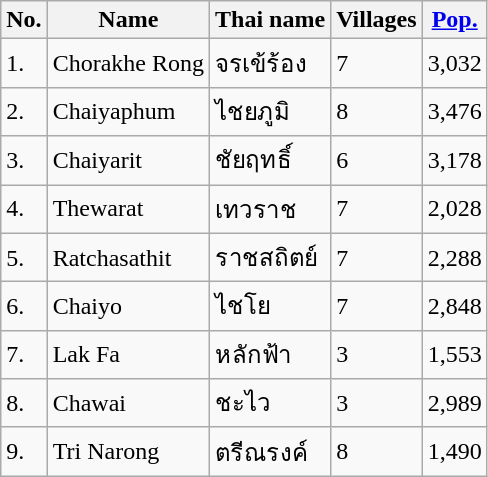<table class="wikitable sortable">
<tr>
<th>No.</th>
<th>Name</th>
<th>Thai name</th>
<th>Villages</th>
<th><a href='#'>Pop.</a></th>
</tr>
<tr>
<td>1.</td>
<td>Chorakhe Rong</td>
<td>จรเข้ร้อง</td>
<td>7</td>
<td>3,032</td>
</tr>
<tr>
<td>2.</td>
<td>Chaiyaphum</td>
<td>ไชยภูมิ</td>
<td>8</td>
<td>3,476</td>
</tr>
<tr>
<td>3.</td>
<td>Chaiyarit</td>
<td>ชัยฤทธิ์</td>
<td>6</td>
<td>3,178</td>
</tr>
<tr>
<td>4.</td>
<td>Thewarat</td>
<td>เทวราช</td>
<td>7</td>
<td>2,028</td>
</tr>
<tr>
<td>5.</td>
<td>Ratchasathit</td>
<td>ราชสถิตย์</td>
<td>7</td>
<td>2,288</td>
</tr>
<tr>
<td>6.</td>
<td>Chaiyo</td>
<td>ไชโย</td>
<td>7</td>
<td>2,848</td>
</tr>
<tr>
<td>7.</td>
<td>Lak Fa</td>
<td>หลักฟ้า</td>
<td>3</td>
<td>1,553</td>
</tr>
<tr>
<td>8.</td>
<td>Chawai</td>
<td>ชะไว</td>
<td>3</td>
<td>2,989</td>
</tr>
<tr>
<td>9.</td>
<td>Tri Narong</td>
<td>ตรีณรงค์</td>
<td>8</td>
<td>1,490</td>
</tr>
</table>
